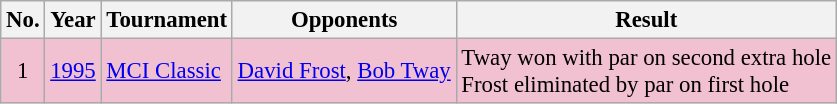<table class="wikitable" style="font-size:95%;">
<tr>
<th>No.</th>
<th>Year</th>
<th>Tournament</th>
<th>Opponents</th>
<th>Result</th>
</tr>
<tr style="background:#F2C1D1;">
<td align=center>1</td>
<td><a href='#'>1995</a></td>
<td><a href='#'>MCI Classic</a></td>
<td> <a href='#'>David Frost</a>,  <a href='#'>Bob Tway</a></td>
<td>Tway won with par on second extra hole<br>Frost eliminated by par on first hole</td>
</tr>
</table>
